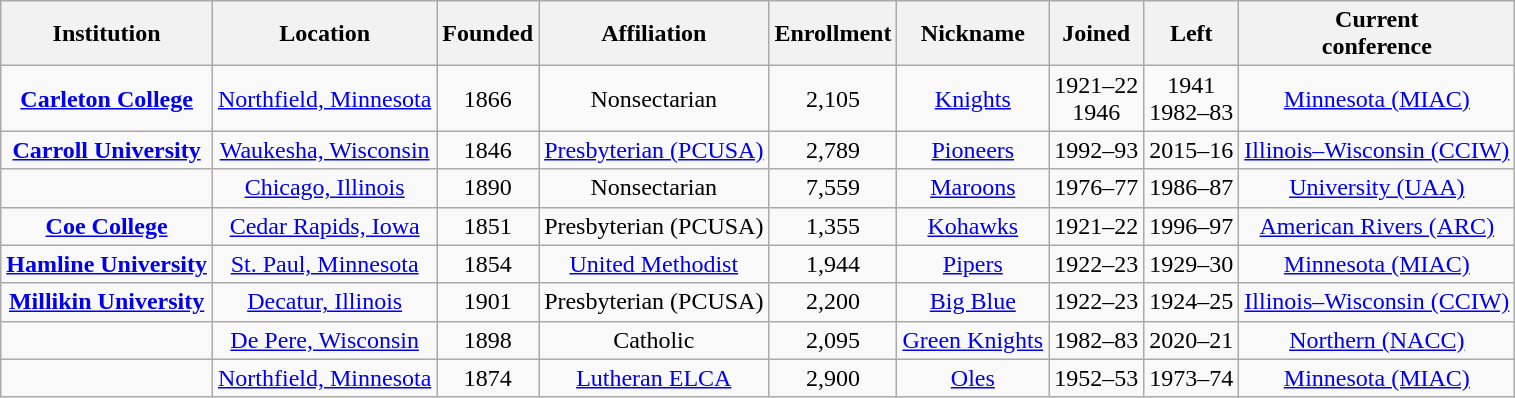<table class="wikitable sortable" style="text-align:center">
<tr>
<th>Institution</th>
<th>Location</th>
<th>Founded</th>
<th>Affiliation</th>
<th>Enrollment</th>
<th>Nickname</th>
<th>Joined</th>
<th>Left</th>
<th>Current<br>conference</th>
</tr>
<tr>
<td><strong><a href='#'>Carleton College</a></strong></td>
<td><a href='#'>Northfield, Minnesota</a></td>
<td>1866</td>
<td>Nonsectarian</td>
<td>2,105</td>
<td><a href='#'>Knights</a></td>
<td>1921–22<br>1946</td>
<td>1941<br>1982–83</td>
<td><a href='#'>Minnesota (MIAC)</a></td>
</tr>
<tr>
<td><strong><a href='#'>Carroll University</a></strong></td>
<td><a href='#'>Waukesha, Wisconsin</a></td>
<td>1846</td>
<td><a href='#'>Presbyterian (PCUSA)</a></td>
<td>2,789</td>
<td><a href='#'>Pioneers</a></td>
<td>1992–93</td>
<td>2015–16</td>
<td><a href='#'>Illinois–Wisconsin (CCIW)</a></td>
</tr>
<tr>
<td></td>
<td><a href='#'>Chicago, Illinois</a></td>
<td>1890</td>
<td>Nonsectarian</td>
<td>7,559</td>
<td><a href='#'>Maroons</a></td>
<td>1976–77</td>
<td>1986–87</td>
<td><a href='#'>University (UAA)</a></td>
</tr>
<tr>
<td><strong><a href='#'>Coe College</a></strong></td>
<td><a href='#'>Cedar Rapids, Iowa</a></td>
<td>1851</td>
<td>Presbyterian (PCUSA)</td>
<td>1,355</td>
<td><a href='#'>Kohawks</a></td>
<td>1921–22</td>
<td>1996–97</td>
<td><a href='#'>American Rivers (ARC)</a></td>
</tr>
<tr>
<td><strong><a href='#'>Hamline University</a></strong></td>
<td><a href='#'>St. Paul, Minnesota</a></td>
<td>1854</td>
<td><a href='#'>United Methodist</a></td>
<td>1,944</td>
<td><a href='#'>Pipers</a></td>
<td>1922–23</td>
<td>1929–30</td>
<td><a href='#'>Minnesota (MIAC)</a></td>
</tr>
<tr>
<td><strong><a href='#'>Millikin University</a></strong></td>
<td><a href='#'>Decatur, Illinois</a></td>
<td>1901</td>
<td>Presbyterian (PCUSA)</td>
<td>2,200</td>
<td><a href='#'>Big Blue</a></td>
<td>1922–23</td>
<td>1924–25</td>
<td><a href='#'>Illinois–Wisconsin (CCIW)</a></td>
</tr>
<tr>
<td></td>
<td><a href='#'>De Pere, Wisconsin</a></td>
<td>1898</td>
<td>Catholic<br></td>
<td>2,095</td>
<td><a href='#'>Green Knights</a></td>
<td>1982–83</td>
<td>2020–21</td>
<td><a href='#'>Northern (NACC)</a></td>
</tr>
<tr>
<td></td>
<td><a href='#'>Northfield, Minnesota</a></td>
<td>1874</td>
<td><a href='#'>Lutheran ELCA</a></td>
<td>2,900</td>
<td><a href='#'>Oles</a></td>
<td>1952–53</td>
<td>1973–74</td>
<td><a href='#'>Minnesota (MIAC)</a></td>
</tr>
</table>
